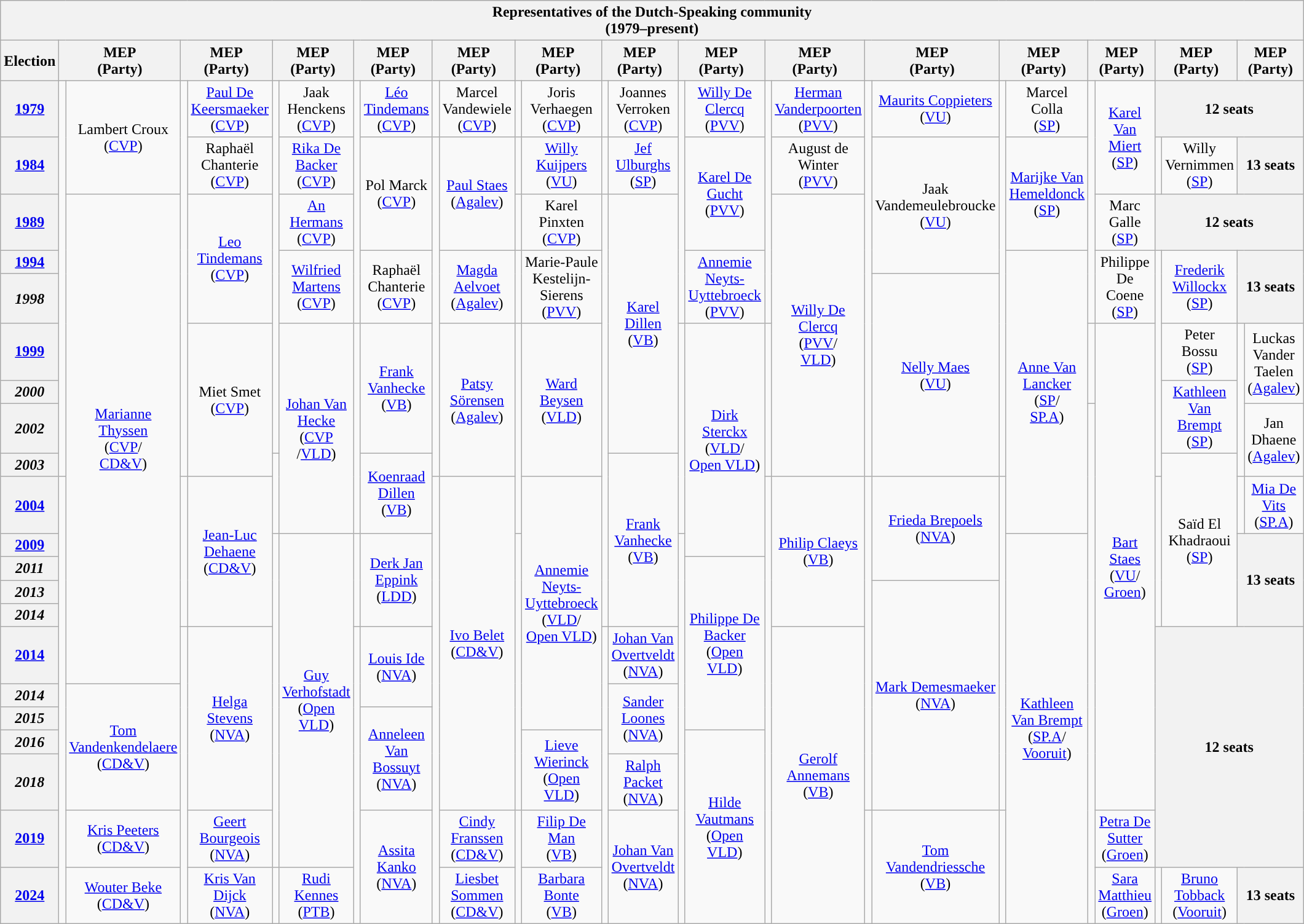<table class="wikitable" style="text-align:center">
<tr>
<th colspan="29">Representatives of the Dutch-Speaking community<br>(1979–present)</th>
</tr>
<tr>
<th>Election</th>
<th colspan=2>MEP<br>(Party)</th>
<th colspan=2>MEP<br>(Party)</th>
<th colspan=2>MEP<br>(Party)</th>
<th colspan=2>MEP<br>(Party)</th>
<th colspan=2>MEP<br>(Party)</th>
<th colspan=2>MEP<br>(Party)</th>
<th colspan=2>MEP<br>(Party)</th>
<th colspan=2>MEP<br>(Party)</th>
<th colspan=2>MEP<br>(Party)</th>
<th colspan=2>MEP<br>(Party)</th>
<th colspan=2>MEP<br>(Party)</th>
<th colspan=2>MEP<br>(Party)</th>
<th colspan=2>MEP<br>(Party)</th>
<th colspan=2>MEP<br>(Party)</th>
</tr>
<tr>
<th><a href='#'>1979</a></th>
<td rowspan=9; style="background-color: "></td>
<td rowspan=2>Lambert Croux<br>(<a href='#'>CVP</a>)</td>
<td rowspan=9; style="background-color: "></td>
<td rowspan=1><a href='#'>Paul De Keersmaeker</a><br>(<a href='#'>CVP</a>)</td>
<td rowspan=8; style="background-color: "></td>
<td rowspan=1>Jaak Henckens<br>(<a href='#'>CVP</a>)</td>
<td rowspan=5; style="background-color: "></td>
<td rowspan=1><a href='#'>Léo Tindemans</a><br>(<a href='#'>CVP</a>)</td>
<td rowspan=1; style="background-color: "></td>
<td rowspan=1>Marcel Vandewiele<br>(<a href='#'>CVP</a>)</td>
<td rowspan=1; style="background-color: "></td>
<td rowspan=1>Joris Verhaegen<br>(<a href='#'>CVP</a>)</td>
<td rowspan=1; style="background-color: "></td>
<td rowspan=1>Joannes Verroken<br>(<a href='#'>CVP</a>)</td>
<td rowspan=5; style="background-color: "></td>
<td rowspan=1><a href='#'>Willy De Clercq</a><br>(<a href='#'>PVV</a>)</td>
<td rowspan=5; style="background-color: "></td>
<td rowspan=1><a href='#'>Herman Vanderpoorten</a><br>(<a href='#'>PVV</a>)</td>
<td rowspan=9; style="background-color: "></td>
<td rowspan=1><a href='#'>Maurits Coppieters</a><br>(<a href='#'>VU</a>)</td>
<td rowspan=9; style="background-color: "></td>
<td rowspan=1>Marcel Colla<br>(<a href='#'>SP</a>)</td>
<td rowspan=5; style="background-color: "></td>
<td rowspan=2><a href='#'>Karel Van Miert</a><br>(<a href='#'>SP</a>)</td>
<th colspan=4>12 seats</th>
</tr>
<tr>
<th><a href='#'>1984</a></th>
<td rowspan=1>Raphaël Chanterie<br>(<a href='#'>CVP</a>)</td>
<td rowspan=1><a href='#'>Rika De Backer</a><br>(<a href='#'>CVP</a>)</td>
<td rowspan=2>Pol Marck<br>(<a href='#'>CVP</a>)</td>
<td rowspan=8; style="background-color: "></td>
<td rowspan=2><a href='#'>Paul Staes</a><br>(<a href='#'>Agalev</a>)</td>
<td rowspan=1; style="background-color: "></td>
<td rowspan=1><a href='#'>Willy Kuijpers</a><br>(<a href='#'>VU</a>)</td>
<td rowspan=1; style="background-color: "></td>
<td rowspan=1><a href='#'>Jef Ulburghs</a><br>(<a href='#'>SP</a>)</td>
<td rowspan=2><a href='#'>Karel De Gucht</a><br>(<a href='#'>PVV</a>)</td>
<td rowspan=1>August de Winter<br>(<a href='#'>PVV</a>)</td>
<td rowspan=3>Jaak Vandemeulebroucke<br>(<a href='#'>VU</a>)</td>
<td rowspan=2><a href='#'>Marijke Van Hemeldonck</a><br>(<a href='#'>SP</a>)</td>
<td rowspan=1; style="background-color: "></td>
<td rowspan=1>Willy Vernimmen<br>(<a href='#'>SP</a>)</td>
<th colspan=2>13 seats</th>
</tr>
<tr>
<th><a href='#'>1989</a></th>
<td rowspan=13><a href='#'>Marianne Thyssen</a><br>(<a href='#'>CVP</a>/<br><a href='#'>CD&V</a>)</td>
<td rowspan=3><a href='#'>Leo Tindemans</a><br>(<a href='#'>CVP</a>)</td>
<td rowspan=1><a href='#'>An Hermans</a><br>(<a href='#'>CVP</a>)</td>
<td rowspan=1; style="background-color: "></td>
<td rowspan=1>Karel Pinxten<br>(<a href='#'>CVP</a>)</td>
<td rowspan=12; style="background-color: "></td>
<td rowspan=6><a href='#'>Karel Dillen</a><br>(<a href='#'>VB</a>)</td>
<td rowspan=7><a href='#'>Willy De Clercq</a><br>(<a href='#'>PVV</a>/<br><a href='#'>VLD</a>)</td>
<td rowspan=1>Marc Galle<br>(<a href='#'>SP</a>)</td>
<th colspan=4>12 seats</th>
</tr>
<tr>
<th><a href='#'>1994</a></th>
<td rowspan=2><a href='#'>Wilfried Martens</a><br>(<a href='#'>CVP</a>)</td>
<td rowspan=2>Raphaël Chanterie<br>(<a href='#'>CVP</a>)</td>
<td rowspan=2><a href='#'>Magda Aelvoet</a><br>(<a href='#'>Agalev</a>)</td>
<td rowspan=2; style="background-color: "></td>
<td rowspan=2>Marie-Paule Kestelijn-Sierens<br>(<a href='#'>PVV</a>)</td>
<td rowspan=2><a href='#'>Annemie Neyts-Uyttebroeck</a><br>(<a href='#'>PVV</a>)</td>
<td rowspan=7><a href='#'>Anne Van Lancker</a><br>(<a href='#'>SP</a>/<br><a href='#'>SP.A</a>)</td>
<td rowspan=2>Philippe De Coene<br>(<a href='#'>SP</a>)</td>
<td rowspan=6; style="background-color: "></td>
<td rowspan=2><a href='#'>Frederik Willockx</a><br>(<a href='#'>SP</a>)</td>
<th colspan=2; rowspan=2>13 seats</th>
</tr>
<tr>
<th><em>1998</em></th>
<td rowspan=5><a href='#'>Nelly Maes</a><br>(<a href='#'>VU</a>)</td>
</tr>
<tr>
<th><a href='#'>1999</a></th>
<td rowspan=4>Miet Smet<br>(<a href='#'>CVP</a>)</td>
<td rowspan=5><a href='#'>Johan Van Hecke</a><br>(<a href='#'>CVP</a><br>/<a href='#'>VLD</a>)</td>
<td rowspan=5; style="background-color: "></td>
<td rowspan=3><a href='#'>Frank Vanhecke</a><br>(<a href='#'>VB</a>)</td>
<td rowspan=4><a href='#'>Patsy Sörensen</a><br>(<a href='#'>Agalev</a>)</td>
<td rowspan=5; style="background-color: "></td>
<td rowspan=4><a href='#'>Ward Beysen</a><br>(<a href='#'>VLD</a>)</td>
<td rowspan=5; style="background-color: "></td>
<td rowspan=6><a href='#'>Dirk Sterckx</a><br>(<a href='#'>VLD</a>/<br><a href='#'>Open VLD</a>)</td>
<td rowspan=4; style="background-color: "></td>
<td rowspan=2; style="background-color: "></td>
<td rowspan=14><a href='#'>Bart Staes</a><br>(<a href='#'>VU</a>/<br><a href='#'>Groen</a>)</td>
<td rowspan=1>Peter Bossu<br>(<a href='#'>SP</a>)</td>
<td rowspan=4; style="background-color: "></td>
<td rowspan=2>Luckas Vander Taelen<br>(<a href='#'>Agalev</a>)</td>
</tr>
<tr>
<th><em>2000</em></th>
<td rowspan=2><a href='#'>Kathleen Van Brempt</a><br>(<a href='#'>SP</a>)</td>
</tr>
<tr>
<th><em>2002</em></th>
<td rowspan=14; style="background-color: "></td>
<td rowspan=2>Jan Dhaene<br>(<a href='#'>Agalev</a>)</td>
</tr>
<tr>
<th><em>2003</em></th>
<td rowspan=2; style="background-color: "></td>
<td rowspan=2><a href='#'>Koenraad Dillen</a><br>(<a href='#'>VB</a>)</td>
<td rowspan=6><a href='#'>Frank Vanhecke</a><br>(<a href='#'>VB</a>)</td>
<td rowspan=6>Saïd El Khadraoui<br>(<a href='#'>SP</a>)</td>
</tr>
<tr>
<th><a href='#'>2004</a></th>
<td rowspan=12; style="background-color: "></td>
<td rowspan=5; style="background-color: "></td>
<td rowspan=5><a href='#'>Jean-Luc Dehaene</a><br>(<a href='#'>CD&V</a>)</td>
<td rowspan=12; style="background-color: "></td>
<td rowspan=10><a href='#'>Ivo Belet</a><br>(<a href='#'>CD&V</a>)</td>
<td rowspan=8><a href='#'>Annemie Neyts-Uyttebroeck</a><br>(<a href='#'>VLD</a>/<br><a href='#'>Open VLD</a>)</td>
<td rowspan=12; style="background-color: "></td>
<td rowspan=5><a href='#'>Philip Claeys</a><br>(<a href='#'>VB</a>)</td>
<td rowspan=10; style="background-color: "></td>
<td rowspan=3><a href='#'>Frieda Brepoels</a><br>(<a href='#'>NVA</a>)</td>
<td rowspan=10; style="background-color: "></td>
<td rowspan=5; style="background-color: "></td>
<td rowspan=1; style="background-color: "></td>
<td rowspan=1><a href='#'>Mia De Vits</a><br>(<a href='#'>SP.A</a>)</td>
</tr>
<tr>
<th><a href='#'>2009</a></th>
<td rowspan=10; style="background-color: "></td>
<td rowspan=10><a href='#'>Guy Verhofstadt</a><br>(<a href='#'>Open VLD</a>)</td>
<td rowspan=4; style="background-color: "></td>
<td rowspan=4><a href='#'>Derk Jan Eppink</a><br>(<a href='#'>LDD</a>)</td>
<td rowspan=9; style="background-color: "></td>
<td rowspan=11; style="background-color: "></td>
<td rowspan=11><a href='#'>Kathleen Van Brempt</a><br>(<a href='#'>SP.A</a>/<br><a href='#'>Vooruit</a>)</td>
<th colspan=2; rowspan=4>13 seats</th>
</tr>
<tr>
<th><em>2011</em></th>
<td rowspan=6><a href='#'>Philippe De Backer</a><br>(<a href='#'>Open VLD</a>)</td>
</tr>
<tr>
<th><em>2013</em></th>
<td rowspan=7><a href='#'>Mark Demesmaeker</a><br>(<a href='#'>NVA</a>)</td>
</tr>
<tr>
<th><em>2014</em></th>
</tr>
<tr>
<th><a href='#'>2014</a></th>
<td rowspan=7; style="background-color: "></td>
<td rowspan=5><a href='#'>Helga Stevens</a><br>(<a href='#'>NVA</a>)</td>
<td rowspan=7; style="background-color: "></td>
<td rowspan=2><a href='#'>Louis Ide</a><br>(<a href='#'>NVA</a>)</td>
<td rowspan=7; style="background-color: "></td>
<td rowspan=1><a href='#'>Johan Van Overtveldt</a><br>(<a href='#'>NVA</a>)</td>
<td rowspan=7><a href='#'>Gerolf Annemans</a><br>(<a href='#'>VB</a>)</td>
<th colspan=4; rowspan=6>12 seats</th>
</tr>
<tr>
<th><em>2014</em></th>
<td rowspan=4><a href='#'>Tom Vandenkendelaere</a><br>(<a href='#'>CD&V</a>)</td>
<td rowspan=3><a href='#'>Sander Loones</a><br>(<a href='#'>NVA</a>)</td>
</tr>
<tr>
<th><em>2015</em></th>
<td rowspan=3><a href='#'>Anneleen Van Bossuyt</a><br>(<a href='#'>NVA</a>)</td>
</tr>
<tr>
<th><em>2016</em></th>
<td rowspan=2><a href='#'>Lieve Wierinck</a><br>(<a href='#'>Open VLD</a>)</td>
<td rowspan=4><a href='#'>Hilde Vautmans</a><br>(<a href='#'>Open VLD</a>)</td>
</tr>
<tr>
<th><em>2018</em></th>
<td rowspan=1><a href='#'>Ralph Packet</a><br>(<a href='#'>NVA</a>)</td>
</tr>
<tr>
<th><a href='#'>2019</a></th>
<td rowspan=1><a href='#'>Kris Peeters</a><br>(<a href='#'>CD&V</a>)</td>
<td rowspan=1><a href='#'>Geert Bourgeois</a><br>(<a href='#'>NVA</a>)</td>
<td rowspan=2><a href='#'>Assita Kanko</a><br>(<a href='#'>NVA</a>)</td>
<td rowspan=1><a href='#'>Cindy Franssen</a><br>(<a href='#'>CD&V</a>)</td>
<td rowspan=2; style="background-color: "></td>
<td rowspan=1><a href='#'>Filip De Man</a><br>(<a href='#'>VB</a>)</td>
<td rowspan=2><a href='#'>Johan Van Overtveldt</a><br>(<a href='#'>NVA</a>)</td>
<td rowspan=2; style="background-color: "></td>
<td rowspan=2><a href='#'>Tom Vandendriessche</a><br>(<a href='#'>VB</a>)</td>
<td rowspan=2; style="background-color: "></td>
<td rowspan=1><a href='#'>Petra De Sutter</a><br>(<a href='#'>Groen</a>)</td>
</tr>
<tr>
<th><a href='#'>2024</a></th>
<td rowspan=1><a href='#'>Wouter Beke</a><br>(<a href='#'>CD&V</a>)</td>
<td rowspan=1><a href='#'>Kris Van Dijck</a><br>(<a href='#'>NVA</a>)</td>
<td rowspan=1; style="background-color: "></td>
<td rowspan=1><a href='#'>Rudi Kennes</a><br>(<a href='#'>PTB</a>)</td>
<td rowspan=1><a href='#'>Liesbet Sommen</a><br>(<a href='#'>CD&V</a>)</td>
<td rowspan=1><a href='#'>Barbara Bonte</a><br>(<a href='#'>VB</a>)</td>
<td rowspan=1><a href='#'>Sara Matthieu</a><br>(<a href='#'>Groen</a>)</td>
<td rowspan=1; style="background-color: "></td>
<td rowspan=1><a href='#'>Bruno Tobback</a><br>(<a href='#'>Vooruit</a>)</td>
<th colspan=2; rowspan=1>13 seats</th>
</tr>
</table>
